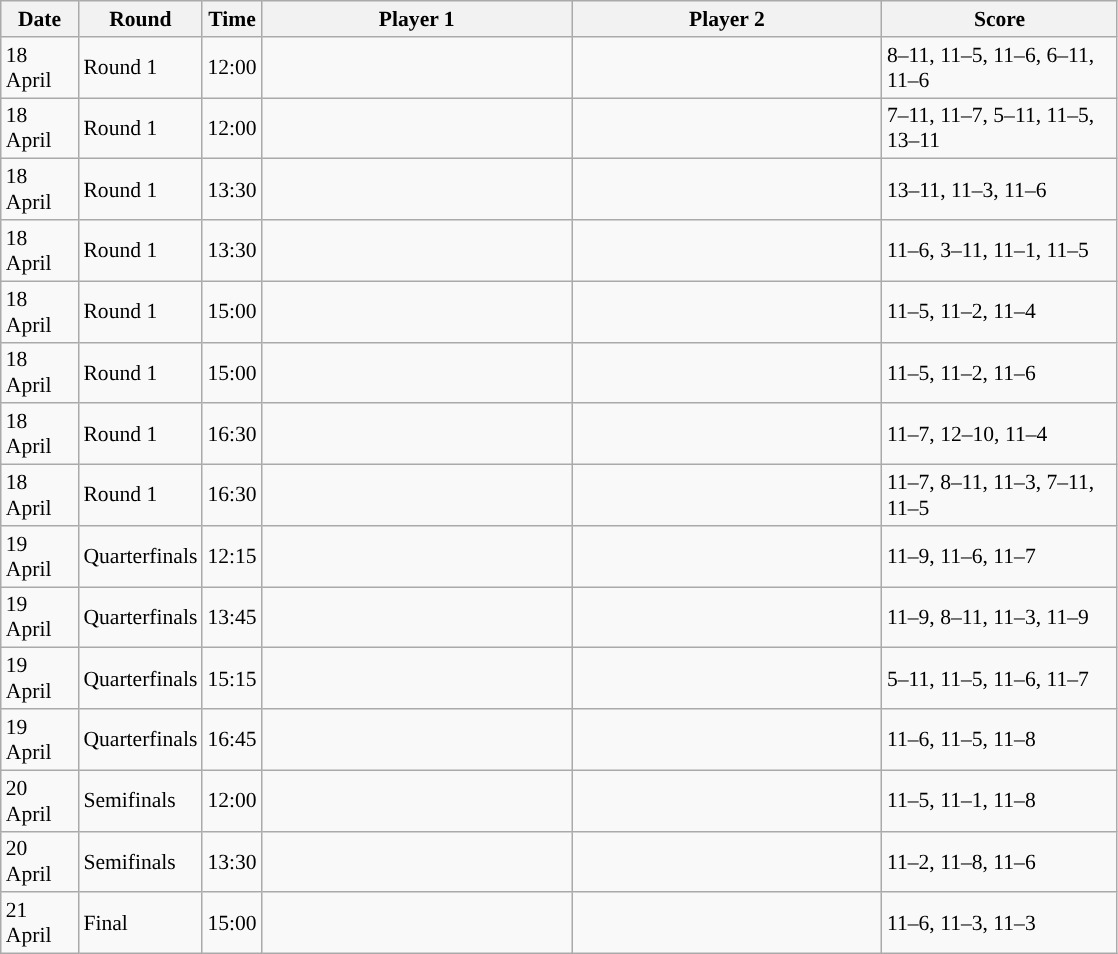<table class="sortable wikitable" style="font-size:90%">
<tr>
<th width="45" class="unsortable">Date</th>
<th width="55">Round</th>
<th width="30">Time</th>
<th width="200">Player 1</th>
<th width="200">Player 2</th>
<th width="150" class="unsortable">Score</th>
</tr>
<tr>
<td>18 April</td>
<td>Round 1</td>
<td>12:00</td>
<td><strong></strong></td>
<td></td>
<td>8–11, 11–5, 11–6, 6–11, 11–6</td>
</tr>
<tr>
<td>18 April</td>
<td>Round 1</td>
<td>12:00</td>
<td><strong></strong></td>
<td></td>
<td>7–11, 11–7, 5–11, 11–5, 13–11</td>
</tr>
<tr>
<td>18 April</td>
<td>Round 1</td>
<td>13:30</td>
<td><strong></strong></td>
<td></td>
<td>13–11, 11–3, 11–6</td>
</tr>
<tr>
<td>18 April</td>
<td>Round 1</td>
<td>13:30</td>
<td></td>
<td><strong></strong></td>
<td>11–6, 3–11, 11–1, 11–5</td>
</tr>
<tr>
<td>18 April</td>
<td>Round 1</td>
<td>15:00</td>
<td><strong></strong></td>
<td></td>
<td>11–5, 11–2, 11–4</td>
</tr>
<tr>
<td>18 April</td>
<td>Round 1</td>
<td>15:00</td>
<td></td>
<td><strong></strong></td>
<td>11–5, 11–2, 11–6</td>
</tr>
<tr>
<td>18 April</td>
<td>Round 1</td>
<td>16:30</td>
<td></td>
<td><strong></strong></td>
<td>11–7, 12–10, 11–4</td>
</tr>
<tr>
<td>18 April</td>
<td>Round 1</td>
<td>16:30</td>
<td></td>
<td><strong></strong></td>
<td>11–7, 8–11, 11–3, 7–11, 11–5</td>
</tr>
<tr>
<td>19 April</td>
<td>Quarterfinals</td>
<td>12:15</td>
<td><strong></strong></td>
<td></td>
<td>11–9, 11–6, 11–7</td>
</tr>
<tr>
<td>19 April</td>
<td>Quarterfinals</td>
<td>13:45</td>
<td></td>
<td><strong></strong></td>
<td>11–9, 8–11, 11–3, 11–9</td>
</tr>
<tr>
<td>19 April</td>
<td>Quarterfinals</td>
<td>15:15</td>
<td></td>
<td><strong></strong></td>
<td>5–11, 11–5, 11–6, 11–7</td>
</tr>
<tr>
<td>19 April</td>
<td>Quarterfinals</td>
<td>16:45</td>
<td><strong></strong></td>
<td></td>
<td>11–6, 11–5, 11–8</td>
</tr>
<tr>
<td>20 April</td>
<td>Semifinals</td>
<td>12:00</td>
<td></td>
<td><strong></strong></td>
<td>11–5, 11–1, 11–8</td>
</tr>
<tr>
<td>20 April</td>
<td>Semifinals</td>
<td>13:30</td>
<td></td>
<td><strong></strong></td>
<td>11–2, 11–8, 11–6</td>
</tr>
<tr>
<td>21 April</td>
<td>Final</td>
<td>15:00</td>
<td><strong></strong></td>
<td></td>
<td>11–6, 11–3, 11–3</td>
</tr>
</table>
